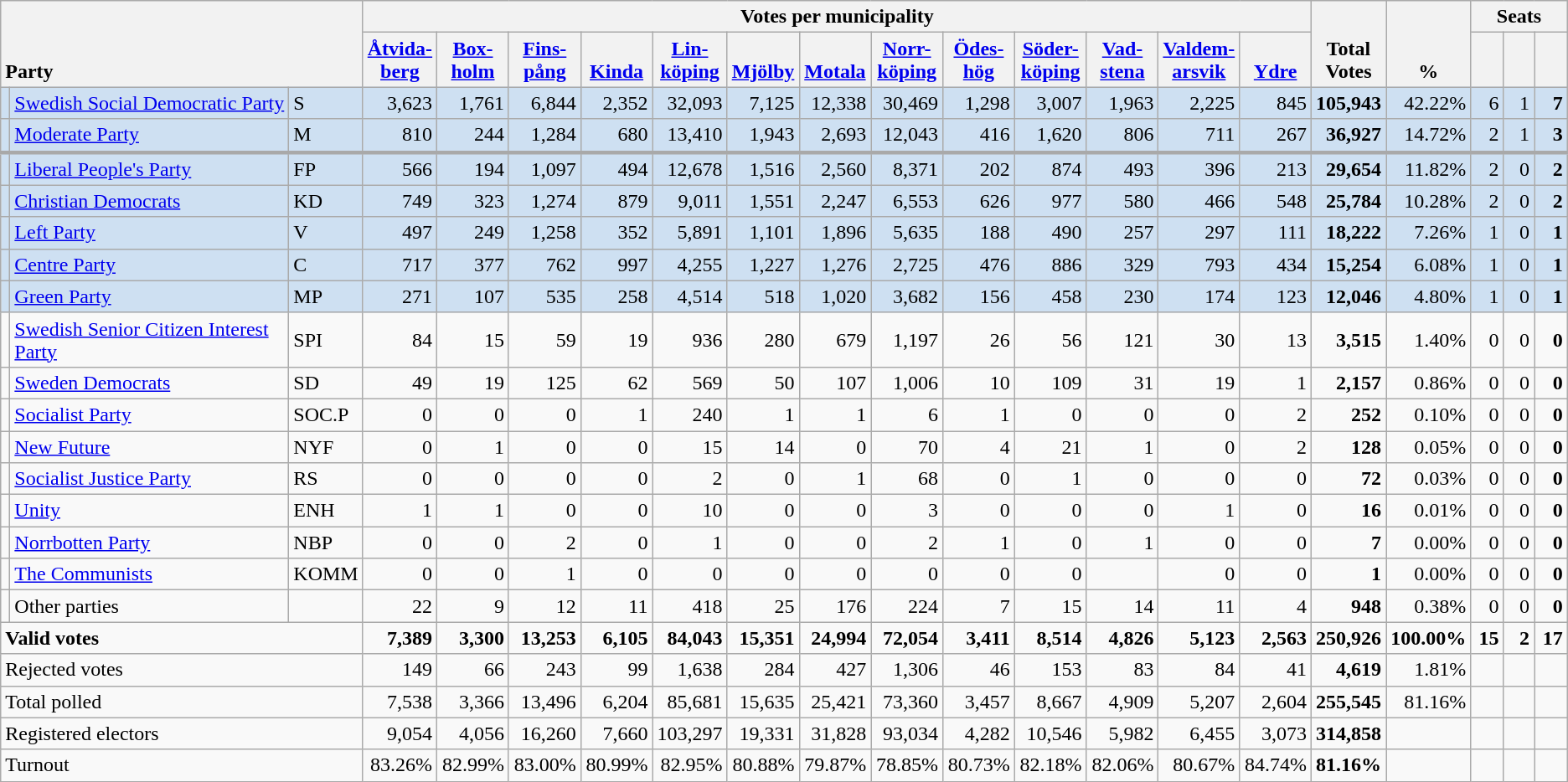<table class="wikitable" border="1" style="text-align:right;">
<tr>
<th style="text-align:left;" valign=bottom rowspan=2 colspan=3>Party</th>
<th colspan=13>Votes per municipality</th>
<th align=center valign=bottom rowspan=2 width="50">Total Votes</th>
<th align=center valign=bottom rowspan=2 width="50">%</th>
<th colspan=3>Seats</th>
</tr>
<tr>
<th align=center valign=bottom width="50"><a href='#'>Åtvida- berg</a></th>
<th align=center valign=bottom width="50"><a href='#'>Box- holm</a></th>
<th align=center valign=bottom width="50"><a href='#'>Fins- pång</a></th>
<th align=center valign=bottom width="50"><a href='#'>Kinda</a></th>
<th align=center valign=bottom width="50"><a href='#'>Lin- köping</a></th>
<th align=center valign=bottom width="50"><a href='#'>Mjölby</a></th>
<th align=center valign=bottom width="50"><a href='#'>Motala</a></th>
<th align=center valign=bottom width="50"><a href='#'>Norr- köping</a></th>
<th align=center valign=bottom width="50"><a href='#'>Ödes- hög</a></th>
<th align=center valign=bottom width="50"><a href='#'>Söder- köping</a></th>
<th align=center valign=bottom width="50"><a href='#'>Vad- stena</a></th>
<th align=center valign=bottom width="50"><a href='#'>Valdem- arsvik</a></th>
<th align=center valign=bottom width="50"><a href='#'>Ydre</a></th>
<th align=center valign=bottom width="20"><small></small></th>
<th align=center valign=bottom width="20"><small><a href='#'></a></small></th>
<th align=center valign=bottom width="20"><small></small></th>
</tr>
<tr style="background:#CEE0F2;">
<td></td>
<td align=left style="white-space: nowrap;"><a href='#'>Swedish Social Democratic Party</a></td>
<td align=left>S</td>
<td>3,623</td>
<td>1,761</td>
<td>6,844</td>
<td>2,352</td>
<td>32,093</td>
<td>7,125</td>
<td>12,338</td>
<td>30,469</td>
<td>1,298</td>
<td>3,007</td>
<td>1,963</td>
<td>2,225</td>
<td>845</td>
<td><strong>105,943</strong></td>
<td>42.22%</td>
<td>6</td>
<td>1</td>
<td><strong>7</strong></td>
</tr>
<tr style="background:#CEE0F2;">
<td></td>
<td align=left><a href='#'>Moderate Party</a></td>
<td align=left>M</td>
<td>810</td>
<td>244</td>
<td>1,284</td>
<td>680</td>
<td>13,410</td>
<td>1,943</td>
<td>2,693</td>
<td>12,043</td>
<td>416</td>
<td>1,620</td>
<td>806</td>
<td>711</td>
<td>267</td>
<td><strong>36,927</strong></td>
<td>14.72%</td>
<td>2</td>
<td>1</td>
<td><strong>3</strong></td>
</tr>
<tr style="background:#CEE0F2; border-top:3px solid darkgray;">
<td></td>
<td align=left><a href='#'>Liberal People's Party</a></td>
<td align=left>FP</td>
<td>566</td>
<td>194</td>
<td>1,097</td>
<td>494</td>
<td>12,678</td>
<td>1,516</td>
<td>2,560</td>
<td>8,371</td>
<td>202</td>
<td>874</td>
<td>493</td>
<td>396</td>
<td>213</td>
<td><strong>29,654</strong></td>
<td>11.82%</td>
<td>2</td>
<td>0</td>
<td><strong>2</strong></td>
</tr>
<tr style="background:#CEE0F2;">
<td></td>
<td align=left><a href='#'>Christian Democrats</a></td>
<td align=left>KD</td>
<td>749</td>
<td>323</td>
<td>1,274</td>
<td>879</td>
<td>9,011</td>
<td>1,551</td>
<td>2,247</td>
<td>6,553</td>
<td>626</td>
<td>977</td>
<td>580</td>
<td>466</td>
<td>548</td>
<td><strong>25,784</strong></td>
<td>10.28%</td>
<td>2</td>
<td>0</td>
<td><strong>2</strong></td>
</tr>
<tr style="background:#CEE0F2;">
<td></td>
<td align=left><a href='#'>Left Party</a></td>
<td align=left>V</td>
<td>497</td>
<td>249</td>
<td>1,258</td>
<td>352</td>
<td>5,891</td>
<td>1,101</td>
<td>1,896</td>
<td>5,635</td>
<td>188</td>
<td>490</td>
<td>257</td>
<td>297</td>
<td>111</td>
<td><strong>18,222</strong></td>
<td>7.26%</td>
<td>1</td>
<td>0</td>
<td><strong>1</strong></td>
</tr>
<tr style="background:#CEE0F2;">
<td></td>
<td align=left><a href='#'>Centre Party</a></td>
<td align=left>C</td>
<td>717</td>
<td>377</td>
<td>762</td>
<td>997</td>
<td>4,255</td>
<td>1,227</td>
<td>1,276</td>
<td>2,725</td>
<td>476</td>
<td>886</td>
<td>329</td>
<td>793</td>
<td>434</td>
<td><strong>15,254</strong></td>
<td>6.08%</td>
<td>1</td>
<td>0</td>
<td><strong>1</strong></td>
</tr>
<tr style="background:#CEE0F2;">
<td></td>
<td align=left><a href='#'>Green Party</a></td>
<td align=left>MP</td>
<td>271</td>
<td>107</td>
<td>535</td>
<td>258</td>
<td>4,514</td>
<td>518</td>
<td>1,020</td>
<td>3,682</td>
<td>156</td>
<td>458</td>
<td>230</td>
<td>174</td>
<td>123</td>
<td><strong>12,046</strong></td>
<td>4.80%</td>
<td>1</td>
<td>0</td>
<td><strong>1</strong></td>
</tr>
<tr>
<td></td>
<td align=left><a href='#'>Swedish Senior Citizen Interest Party</a></td>
<td align=left>SPI</td>
<td>84</td>
<td>15</td>
<td>59</td>
<td>19</td>
<td>936</td>
<td>280</td>
<td>679</td>
<td>1,197</td>
<td>26</td>
<td>56</td>
<td>121</td>
<td>30</td>
<td>13</td>
<td><strong>3,515</strong></td>
<td>1.40%</td>
<td>0</td>
<td>0</td>
<td><strong>0</strong></td>
</tr>
<tr>
<td></td>
<td align=left><a href='#'>Sweden Democrats</a></td>
<td align=left>SD</td>
<td>49</td>
<td>19</td>
<td>125</td>
<td>62</td>
<td>569</td>
<td>50</td>
<td>107</td>
<td>1,006</td>
<td>10</td>
<td>109</td>
<td>31</td>
<td>19</td>
<td>1</td>
<td><strong>2,157</strong></td>
<td>0.86%</td>
<td>0</td>
<td>0</td>
<td><strong>0</strong></td>
</tr>
<tr>
<td></td>
<td align=left><a href='#'>Socialist Party</a></td>
<td align=left>SOC.P</td>
<td>0</td>
<td>0</td>
<td>0</td>
<td>1</td>
<td>240</td>
<td>1</td>
<td>1</td>
<td>6</td>
<td>1</td>
<td>0</td>
<td>0</td>
<td>0</td>
<td>2</td>
<td><strong>252</strong></td>
<td>0.10%</td>
<td>0</td>
<td>0</td>
<td><strong>0</strong></td>
</tr>
<tr>
<td></td>
<td align=left><a href='#'>New Future</a></td>
<td align=left>NYF</td>
<td>0</td>
<td>1</td>
<td>0</td>
<td>0</td>
<td>15</td>
<td>14</td>
<td>0</td>
<td>70</td>
<td>4</td>
<td>21</td>
<td>1</td>
<td>0</td>
<td>2</td>
<td><strong>128</strong></td>
<td>0.05%</td>
<td>0</td>
<td>0</td>
<td><strong>0</strong></td>
</tr>
<tr>
<td></td>
<td align=left><a href='#'>Socialist Justice Party</a></td>
<td align=left>RS</td>
<td>0</td>
<td>0</td>
<td>0</td>
<td>0</td>
<td>2</td>
<td>0</td>
<td>1</td>
<td>68</td>
<td>0</td>
<td>1</td>
<td>0</td>
<td>0</td>
<td>0</td>
<td><strong>72</strong></td>
<td>0.03%</td>
<td>0</td>
<td>0</td>
<td><strong>0</strong></td>
</tr>
<tr>
<td></td>
<td align=left><a href='#'>Unity</a></td>
<td align=left>ENH</td>
<td>1</td>
<td>1</td>
<td>0</td>
<td>0</td>
<td>10</td>
<td>0</td>
<td>0</td>
<td>3</td>
<td>0</td>
<td>0</td>
<td>0</td>
<td>1</td>
<td>0</td>
<td><strong>16</strong></td>
<td>0.01%</td>
<td>0</td>
<td>0</td>
<td><strong>0</strong></td>
</tr>
<tr>
<td></td>
<td align=left><a href='#'>Norrbotten Party</a></td>
<td align=left>NBP</td>
<td>0</td>
<td>0</td>
<td>2</td>
<td>0</td>
<td>1</td>
<td>0</td>
<td>0</td>
<td>2</td>
<td>1</td>
<td>0</td>
<td>1</td>
<td>0</td>
<td>0</td>
<td><strong>7</strong></td>
<td>0.00%</td>
<td>0</td>
<td>0</td>
<td><strong>0</strong></td>
</tr>
<tr>
<td></td>
<td align=left><a href='#'>The Communists</a></td>
<td align=left>KOMM</td>
<td>0</td>
<td>0</td>
<td>1</td>
<td>0</td>
<td>0</td>
<td>0</td>
<td>0</td>
<td>0</td>
<td>0</td>
<td>0</td>
<td></td>
<td>0</td>
<td>0</td>
<td><strong>1</strong></td>
<td>0.00%</td>
<td>0</td>
<td>0</td>
<td><strong>0</strong></td>
</tr>
<tr>
<td></td>
<td align=left>Other parties</td>
<td></td>
<td>22</td>
<td>9</td>
<td>12</td>
<td>11</td>
<td>418</td>
<td>25</td>
<td>176</td>
<td>224</td>
<td>7</td>
<td>15</td>
<td>14</td>
<td>11</td>
<td>4</td>
<td><strong>948</strong></td>
<td>0.38%</td>
<td>0</td>
<td>0</td>
<td><strong>0</strong></td>
</tr>
<tr style="font-weight:bold">
<td align=left colspan=3>Valid votes</td>
<td>7,389</td>
<td>3,300</td>
<td>13,253</td>
<td>6,105</td>
<td>84,043</td>
<td>15,351</td>
<td>24,994</td>
<td>72,054</td>
<td>3,411</td>
<td>8,514</td>
<td>4,826</td>
<td>5,123</td>
<td>2,563</td>
<td>250,926</td>
<td>100.00%</td>
<td>15</td>
<td>2</td>
<td>17</td>
</tr>
<tr>
<td align=left colspan=3>Rejected votes</td>
<td>149</td>
<td>66</td>
<td>243</td>
<td>99</td>
<td>1,638</td>
<td>284</td>
<td>427</td>
<td>1,306</td>
<td>46</td>
<td>153</td>
<td>83</td>
<td>84</td>
<td>41</td>
<td><strong>4,619</strong></td>
<td>1.81%</td>
<td></td>
<td></td>
<td></td>
</tr>
<tr>
<td align=left colspan=3>Total polled</td>
<td>7,538</td>
<td>3,366</td>
<td>13,496</td>
<td>6,204</td>
<td>85,681</td>
<td>15,635</td>
<td>25,421</td>
<td>73,360</td>
<td>3,457</td>
<td>8,667</td>
<td>4,909</td>
<td>5,207</td>
<td>2,604</td>
<td><strong>255,545</strong></td>
<td>81.16%</td>
<td></td>
<td></td>
<td></td>
</tr>
<tr>
<td align=left colspan=3>Registered electors</td>
<td>9,054</td>
<td>4,056</td>
<td>16,260</td>
<td>7,660</td>
<td>103,297</td>
<td>19,331</td>
<td>31,828</td>
<td>93,034</td>
<td>4,282</td>
<td>10,546</td>
<td>5,982</td>
<td>6,455</td>
<td>3,073</td>
<td><strong>314,858</strong></td>
<td></td>
<td></td>
<td></td>
<td></td>
</tr>
<tr>
<td align=left colspan=3>Turnout</td>
<td>83.26%</td>
<td>82.99%</td>
<td>83.00%</td>
<td>80.99%</td>
<td>82.95%</td>
<td>80.88%</td>
<td>79.87%</td>
<td>78.85%</td>
<td>80.73%</td>
<td>82.18%</td>
<td>82.06%</td>
<td>80.67%</td>
<td>84.74%</td>
<td><strong>81.16%</strong></td>
<td></td>
<td></td>
<td></td>
<td></td>
</tr>
</table>
